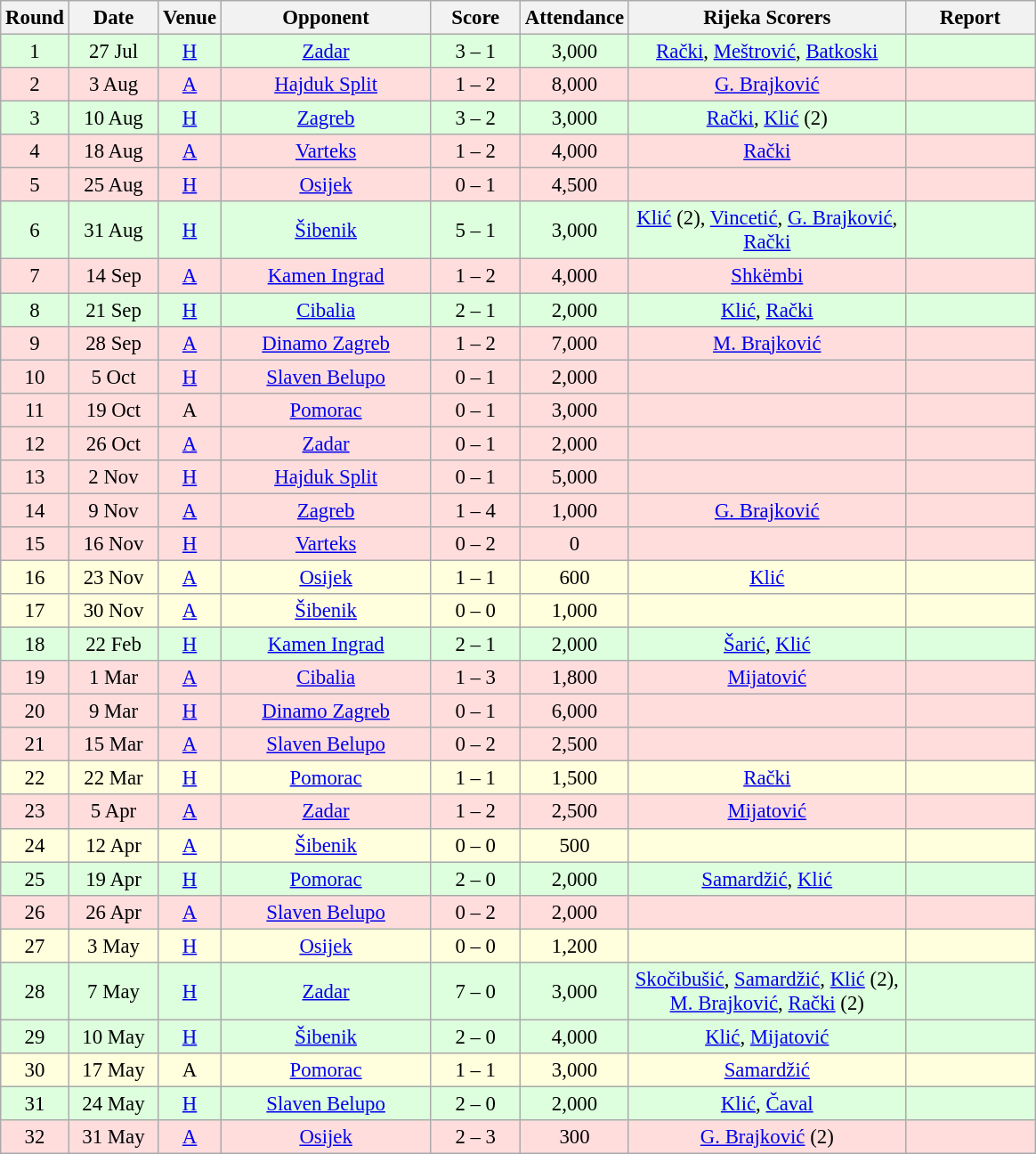<table class="wikitable sortable" style="text-align: center; font-size:95%;">
<tr>
<th width="30">Round</th>
<th width="60">Date</th>
<th width="20">Venue</th>
<th width="150">Opponent</th>
<th width="60">Score</th>
<th width="40">Attendance</th>
<th width="200">Rijeka Scorers</th>
<th width="90" class="unsortable">Report</th>
</tr>
<tr bgcolor="#ddffdd">
<td>1</td>
<td>27 Jul</td>
<td><a href='#'>H</a></td>
<td><a href='#'>Zadar</a></td>
<td>3 – 1</td>
<td>3,000</td>
<td><a href='#'>Rački</a>, <a href='#'>Meštrović</a>, <a href='#'>Batkoski</a></td>
<td></td>
</tr>
<tr bgcolor="#ffdddd">
<td>2</td>
<td>3 Aug</td>
<td><a href='#'>A</a></td>
<td><a href='#'>Hajduk Split</a></td>
<td>1 – 2</td>
<td>8,000</td>
<td><a href='#'>G. Brajković</a></td>
<td></td>
</tr>
<tr bgcolor="#ddffdd">
<td>3</td>
<td>10 Aug</td>
<td><a href='#'>H</a></td>
<td><a href='#'>Zagreb</a></td>
<td>3 – 2</td>
<td>3,000</td>
<td><a href='#'>Rački</a>, <a href='#'>Klić</a> (2)</td>
<td></td>
</tr>
<tr bgcolor="#ffdddd">
<td>4</td>
<td>18 Aug</td>
<td><a href='#'>A</a></td>
<td><a href='#'>Varteks</a></td>
<td>1 – 2</td>
<td>4,000</td>
<td><a href='#'>Rački</a></td>
<td></td>
</tr>
<tr bgcolor="#ffdddd">
<td>5</td>
<td>25 Aug</td>
<td><a href='#'>H</a></td>
<td><a href='#'>Osijek</a></td>
<td>0 – 1</td>
<td>4,500</td>
<td></td>
<td></td>
</tr>
<tr bgcolor="#ddffdd">
<td>6</td>
<td>31 Aug</td>
<td><a href='#'>H</a></td>
<td><a href='#'>Šibenik</a></td>
<td>5 – 1</td>
<td>3,000</td>
<td><a href='#'>Klić</a> (2), <a href='#'>Vincetić</a>, <a href='#'>G. Brajković</a>, <a href='#'>Rački</a></td>
<td></td>
</tr>
<tr bgcolor="#ffdddd">
<td>7</td>
<td>14 Sep</td>
<td><a href='#'>A</a></td>
<td><a href='#'>Kamen Ingrad</a></td>
<td>1 – 2</td>
<td>4,000</td>
<td><a href='#'>Shkëmbi</a></td>
<td></td>
</tr>
<tr bgcolor="#ddffdd">
<td>8</td>
<td>21 Sep</td>
<td><a href='#'>H</a></td>
<td><a href='#'>Cibalia</a></td>
<td>2 – 1</td>
<td>2,000</td>
<td><a href='#'>Klić</a>, <a href='#'>Rački</a></td>
<td></td>
</tr>
<tr bgcolor="#ffdddd">
<td>9</td>
<td>28 Sep</td>
<td><a href='#'>A</a></td>
<td><a href='#'>Dinamo Zagreb</a></td>
<td>1 – 2</td>
<td>7,000</td>
<td><a href='#'>M. Brajković</a></td>
<td></td>
</tr>
<tr bgcolor="#ffdddd">
<td>10</td>
<td>5 Oct</td>
<td><a href='#'>H</a></td>
<td><a href='#'>Slaven Belupo</a></td>
<td>0 – 1</td>
<td>2,000</td>
<td></td>
<td></td>
</tr>
<tr bgcolor="#ffdddd">
<td>11</td>
<td>19 Oct</td>
<td>A</td>
<td><a href='#'>Pomorac</a></td>
<td>0 – 1</td>
<td>3,000</td>
<td></td>
<td></td>
</tr>
<tr bgcolor="#ffdddd">
<td>12</td>
<td>26 Oct</td>
<td><a href='#'>A</a></td>
<td><a href='#'>Zadar</a></td>
<td>0 – 1</td>
<td>2,000</td>
<td></td>
<td></td>
</tr>
<tr bgcolor="#ffdddd">
<td>13</td>
<td>2 Nov</td>
<td><a href='#'>H</a></td>
<td><a href='#'>Hajduk Split</a></td>
<td>0 – 1</td>
<td>5,000</td>
<td></td>
<td></td>
</tr>
<tr bgcolor="#ffdddd">
<td>14</td>
<td>9 Nov</td>
<td><a href='#'>A</a></td>
<td><a href='#'>Zagreb</a></td>
<td>1 – 4</td>
<td>1,000</td>
<td><a href='#'>G. Brajković</a></td>
<td></td>
</tr>
<tr bgcolor="#ffdddd">
<td>15</td>
<td>16 Nov</td>
<td><a href='#'>H</a></td>
<td><a href='#'>Varteks</a></td>
<td>0 – 2</td>
<td>0</td>
<td></td>
<td></td>
</tr>
<tr bgcolor="#ffffdd">
<td>16</td>
<td>23 Nov</td>
<td><a href='#'>A</a></td>
<td><a href='#'>Osijek</a></td>
<td>1 – 1</td>
<td>600</td>
<td><a href='#'>Klić</a></td>
<td></td>
</tr>
<tr bgcolor="#ffffdd">
<td>17</td>
<td>30 Nov</td>
<td><a href='#'>A</a></td>
<td><a href='#'>Šibenik</a></td>
<td>0 – 0</td>
<td>1,000</td>
<td></td>
<td></td>
</tr>
<tr bgcolor="#ddffdd">
<td>18</td>
<td>22 Feb</td>
<td><a href='#'>H</a></td>
<td><a href='#'>Kamen Ingrad</a></td>
<td>2 – 1</td>
<td>2,000</td>
<td><a href='#'>Šarić</a>, <a href='#'>Klić</a></td>
<td></td>
</tr>
<tr bgcolor="#ffdddd">
<td>19</td>
<td>1 Mar</td>
<td><a href='#'>A</a></td>
<td><a href='#'>Cibalia</a></td>
<td>1 – 3</td>
<td>1,800</td>
<td><a href='#'>Mijatović</a></td>
<td></td>
</tr>
<tr bgcolor="#ffdddd">
<td>20</td>
<td>9 Mar</td>
<td><a href='#'>H</a></td>
<td><a href='#'>Dinamo Zagreb</a></td>
<td>0 – 1</td>
<td>6,000</td>
<td></td>
<td></td>
</tr>
<tr bgcolor="#ffdddd">
<td>21</td>
<td>15 Mar</td>
<td><a href='#'>A</a></td>
<td><a href='#'>Slaven Belupo</a></td>
<td>0 – 2</td>
<td>2,500</td>
<td></td>
<td></td>
</tr>
<tr bgcolor="#ffffdd">
<td>22</td>
<td>22 Mar</td>
<td><a href='#'>H</a></td>
<td><a href='#'>Pomorac</a></td>
<td>1 – 1</td>
<td>1,500</td>
<td><a href='#'>Rački</a></td>
<td></td>
</tr>
<tr bgcolor="#ffdddd">
<td>23</td>
<td>5 Apr</td>
<td><a href='#'>A</a></td>
<td><a href='#'>Zadar</a></td>
<td>1 – 2</td>
<td>2,500</td>
<td><a href='#'>Mijatović</a></td>
<td></td>
</tr>
<tr bgcolor="#ffffdd">
<td>24</td>
<td>12 Apr</td>
<td><a href='#'>A</a></td>
<td><a href='#'>Šibenik</a></td>
<td>0 – 0</td>
<td>500</td>
<td></td>
<td></td>
</tr>
<tr bgcolor="#ddffdd">
<td>25</td>
<td>19 Apr</td>
<td><a href='#'>H</a></td>
<td><a href='#'>Pomorac</a></td>
<td>2 – 0</td>
<td>2,000</td>
<td><a href='#'>Samardžić</a>, <a href='#'>Klić</a></td>
<td></td>
</tr>
<tr bgcolor="#ffdddd">
<td>26</td>
<td>26 Apr</td>
<td><a href='#'>A</a></td>
<td><a href='#'>Slaven Belupo</a></td>
<td>0 – 2</td>
<td>2,000</td>
<td></td>
<td></td>
</tr>
<tr bgcolor="#ffffdd">
<td>27</td>
<td>3 May</td>
<td><a href='#'>H</a></td>
<td><a href='#'>Osijek</a></td>
<td>0 – 0</td>
<td>1,200</td>
<td></td>
<td></td>
</tr>
<tr bgcolor="#ddffdd">
<td>28</td>
<td>7 May</td>
<td><a href='#'>H</a></td>
<td><a href='#'>Zadar</a></td>
<td>7 – 0</td>
<td>3,000</td>
<td><a href='#'>Skočibušić</a>, <a href='#'>Samardžić</a>, <a href='#'>Klić</a> (2), <a href='#'>M. Brajković</a>, <a href='#'>Rački</a> (2)</td>
<td></td>
</tr>
<tr bgcolor="#ddffdd">
<td>29</td>
<td>10 May</td>
<td><a href='#'>H</a></td>
<td><a href='#'>Šibenik</a></td>
<td>2 – 0</td>
<td>4,000</td>
<td><a href='#'>Klić</a>, <a href='#'>Mijatović</a></td>
<td></td>
</tr>
<tr bgcolor="#ffffdd">
<td>30</td>
<td>17 May</td>
<td>A</td>
<td><a href='#'>Pomorac</a></td>
<td>1 – 1</td>
<td>3,000</td>
<td><a href='#'>Samardžić</a></td>
<td></td>
</tr>
<tr bgcolor="#ddffdd">
<td>31</td>
<td>24 May</td>
<td><a href='#'>H</a></td>
<td><a href='#'>Slaven Belupo</a></td>
<td>2 – 0</td>
<td>2,000</td>
<td><a href='#'>Klić</a>, <a href='#'>Čaval</a></td>
<td></td>
</tr>
<tr bgcolor="#ffdddd">
<td>32</td>
<td>31 May</td>
<td><a href='#'>A</a></td>
<td><a href='#'>Osijek</a></td>
<td>2 – 3</td>
<td>300</td>
<td><a href='#'>G. Brajković</a> (2)</td>
<td></td>
</tr>
</table>
